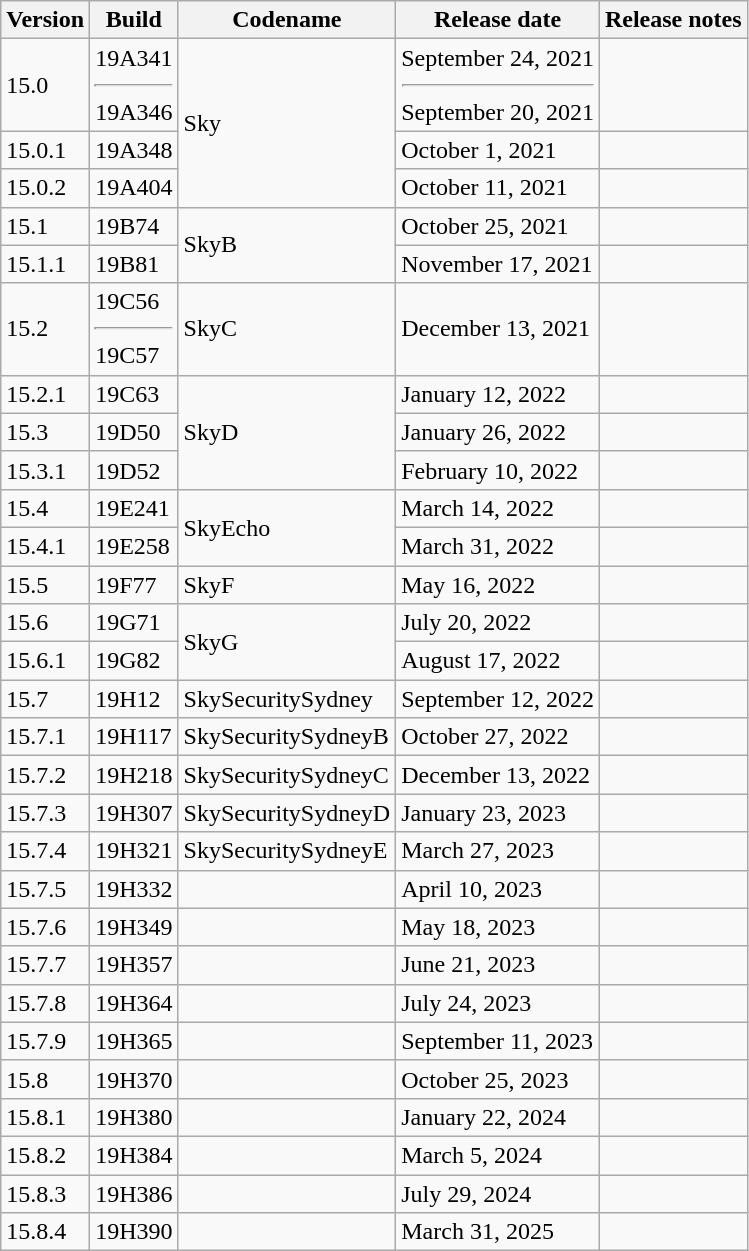<table class="wikitable">
<tr>
<th>Version</th>
<th>Build</th>
<th>Codename</th>
<th>Release date</th>
<th>Release notes</th>
</tr>
<tr>
<td>15.0</td>
<td>19A341<hr>19A346</td>
<td rowspan="3">Sky</td>
<td>September 24, 2021<hr>September 20, 2021</td>
<td><br></td>
</tr>
<tr>
<td>15.0.1</td>
<td>19A348</td>
<td>October 1, 2021</td>
<td><br></td>
</tr>
<tr>
<td>15.0.2</td>
<td>19A404</td>
<td>October 11, 2021</td>
<td><br></td>
</tr>
<tr>
<td>15.1</td>
<td>19B74</td>
<td rowspan="2">SkyB</td>
<td>October 25, 2021</td>
<td><br></td>
</tr>
<tr>
<td>15.1.1</td>
<td>19B81</td>
<td>November 17, 2021</td>
<td></td>
</tr>
<tr>
<td>15.2</td>
<td>19C56<hr>19C57</td>
<td>SkyC</td>
<td>December 13, 2021</td>
<td><br></td>
</tr>
<tr>
<td>15.2.1</td>
<td>19C63</td>
<td rowspan="3">SkyD</td>
<td>January 12, 2022</td>
<td><br></td>
</tr>
<tr>
<td>15.3</td>
<td>19D50</td>
<td>January 26, 2022</td>
<td><br></td>
</tr>
<tr>
<td>15.3.1</td>
<td>19D52</td>
<td>February 10, 2022</td>
<td><br></td>
</tr>
<tr>
<td>15.4</td>
<td>19E241</td>
<td rowspan="2">SkyEcho</td>
<td>March 14, 2022</td>
<td><br></td>
</tr>
<tr>
<td>15.4.1</td>
<td>19E258</td>
<td>March 31, 2022</td>
<td><br></td>
</tr>
<tr>
<td>15.5</td>
<td>19F77</td>
<td>SkyF</td>
<td>May 16, 2022</td>
<td><br></td>
</tr>
<tr>
<td>15.6</td>
<td>19G71</td>
<td rowspan="2">SkyG</td>
<td>July 20, 2022</td>
<td><br></td>
</tr>
<tr>
<td>15.6.1</td>
<td>19G82</td>
<td>August 17, 2022</td>
<td><br></td>
</tr>
<tr>
<td>15.7</td>
<td>19H12</td>
<td>SkySecuritySydney</td>
<td>September 12, 2022</td>
<td><br></td>
</tr>
<tr>
<td>15.7.1</td>
<td>19H117</td>
<td>SkySecuritySydneyB</td>
<td>October 27, 2022</td>
<td><br></td>
</tr>
<tr>
<td>15.7.2</td>
<td>19H218</td>
<td>SkySecuritySydneyC</td>
<td>December 13, 2022</td>
<td><br></td>
</tr>
<tr>
<td>15.7.3</td>
<td>19H307</td>
<td>SkySecuritySydneyD</td>
<td>January 23, 2023</td>
<td><br></td>
</tr>
<tr>
<td>15.7.4</td>
<td>19H321</td>
<td>SkySecuritySydneyE</td>
<td>March 27, 2023</td>
<td><br></td>
</tr>
<tr>
<td>15.7.5</td>
<td>19H332</td>
<td></td>
<td>April 10, 2023</td>
<td><br></td>
</tr>
<tr>
<td>15.7.6</td>
<td>19H349</td>
<td></td>
<td>May 18, 2023</td>
<td><br></td>
</tr>
<tr>
<td>15.7.7</td>
<td>19H357</td>
<td></td>
<td>June 21, 2023</td>
<td><br></td>
</tr>
<tr>
<td>15.7.8</td>
<td>19H364</td>
<td></td>
<td>July 24, 2023</td>
<td><br></td>
</tr>
<tr>
<td>15.7.9</td>
<td>19H365</td>
<td></td>
<td>September 11, 2023</td>
<td><br></td>
</tr>
<tr>
<td>15.8</td>
<td>19H370</td>
<td></td>
<td>October 25, 2023</td>
<td><br></td>
</tr>
<tr>
<td>15.8.1</td>
<td>19H380</td>
<td></td>
<td>January 22, 2024</td>
<td><br></td>
</tr>
<tr>
<td>15.8.2</td>
<td>19H384</td>
<td></td>
<td>March 5, 2024</td>
<td></td>
</tr>
<tr>
<td>15.8.3</td>
<td>19H386</td>
<td></td>
<td>July 29, 2024</td>
<td></td>
</tr>
<tr>
<td>15.8.4</td>
<td>19H390</td>
<td></td>
<td>March 31, 2025</td>
<td><br></td>
</tr>
</table>
